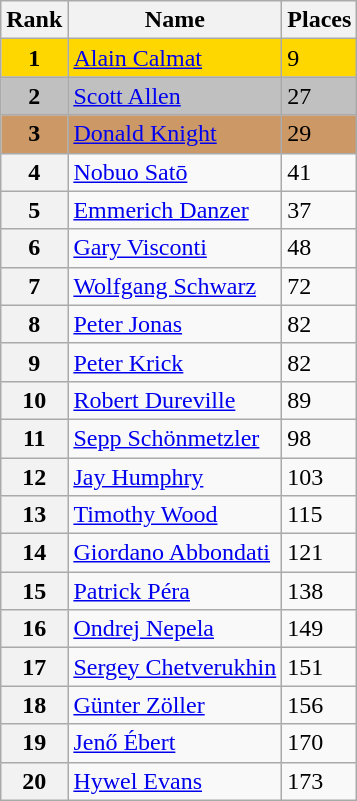<table class="wikitable">
<tr>
<th>Rank</th>
<th>Name</th>
<th>Places</th>
</tr>
<tr bgcolor=gold>
<td align=center><strong>1</strong></td>
<td> <a href='#'>Alain Calmat</a></td>
<td>9</td>
</tr>
<tr bgcolor=silver>
<td align=center><strong>2</strong></td>
<td> <a href='#'>Scott Allen</a></td>
<td>27</td>
</tr>
<tr bgcolor=cc9966>
<td align=center><strong>3</strong></td>
<td> <a href='#'>Donald Knight</a></td>
<td>29</td>
</tr>
<tr>
<th>4</th>
<td> <a href='#'>Nobuo Satō</a></td>
<td>41</td>
</tr>
<tr>
<th>5</th>
<td> <a href='#'>Emmerich Danzer</a></td>
<td>37</td>
</tr>
<tr>
<th>6</th>
<td> <a href='#'>Gary Visconti</a></td>
<td>48</td>
</tr>
<tr>
<th>7</th>
<td> <a href='#'>Wolfgang Schwarz</a></td>
<td>72</td>
</tr>
<tr>
<th>8</th>
<td> <a href='#'>Peter Jonas</a></td>
<td>82</td>
</tr>
<tr>
<th>9</th>
<td> <a href='#'>Peter Krick</a></td>
<td>82</td>
</tr>
<tr>
<th>10</th>
<td> <a href='#'>Robert Dureville</a></td>
<td>89</td>
</tr>
<tr>
<th>11</th>
<td> <a href='#'>Sepp Schönmetzler</a></td>
<td>98</td>
</tr>
<tr>
<th>12</th>
<td> <a href='#'>Jay Humphry</a></td>
<td>103</td>
</tr>
<tr>
<th>13</th>
<td> <a href='#'>Timothy Wood</a></td>
<td>115</td>
</tr>
<tr>
<th>14</th>
<td> <a href='#'>Giordano Abbondati</a></td>
<td>121</td>
</tr>
<tr>
<th>15</th>
<td> <a href='#'>Patrick Péra</a></td>
<td>138</td>
</tr>
<tr>
<th>16</th>
<td> <a href='#'>Ondrej Nepela</a></td>
<td>149</td>
</tr>
<tr>
<th>17</th>
<td> <a href='#'>Sergey Chetverukhin</a></td>
<td>151</td>
</tr>
<tr>
<th>18</th>
<td> <a href='#'>Günter Zöller</a></td>
<td>156</td>
</tr>
<tr>
<th>19</th>
<td> <a href='#'>Jenő Ébert</a></td>
<td>170</td>
</tr>
<tr>
<th>20</th>
<td> <a href='#'>Hywel Evans</a></td>
<td>173</td>
</tr>
</table>
